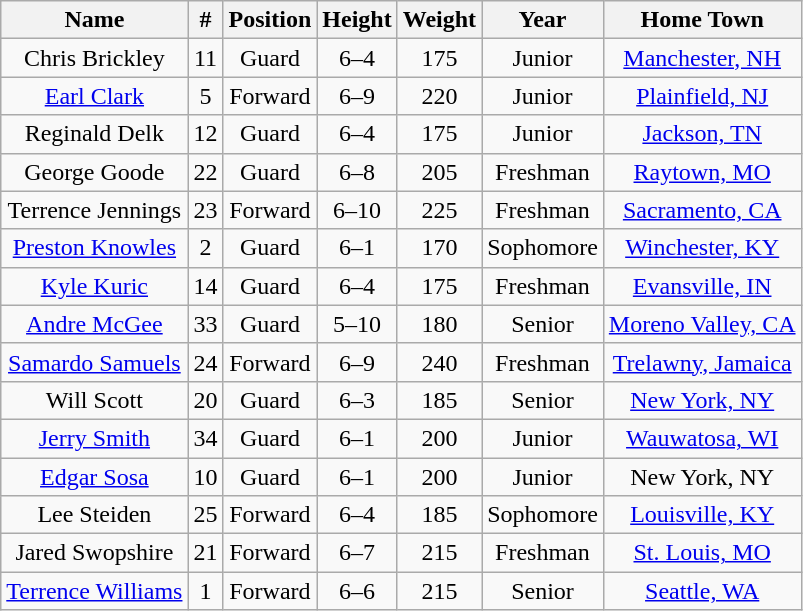<table class="wikitable" style="text-align: center;">
<tr>
<th>Name</th>
<th>#</th>
<th>Position</th>
<th>Height</th>
<th>Weight</th>
<th>Year</th>
<th>Home Town</th>
</tr>
<tr>
<td>Chris Brickley</td>
<td>11</td>
<td>Guard</td>
<td>6–4</td>
<td>175</td>
<td>Junior</td>
<td><a href='#'>Manchester, NH</a></td>
</tr>
<tr>
<td><a href='#'>Earl Clark</a></td>
<td>5</td>
<td>Forward</td>
<td>6–9</td>
<td>220</td>
<td>Junior</td>
<td><a href='#'>Plainfield, NJ</a></td>
</tr>
<tr>
<td>Reginald Delk</td>
<td>12</td>
<td>Guard</td>
<td>6–4</td>
<td>175</td>
<td>Junior</td>
<td><a href='#'>Jackson, TN</a></td>
</tr>
<tr>
<td>George Goode</td>
<td>22</td>
<td>Guard</td>
<td>6–8</td>
<td>205</td>
<td>Freshman</td>
<td><a href='#'>Raytown, MO</a></td>
</tr>
<tr>
<td>Terrence Jennings</td>
<td>23</td>
<td>Forward</td>
<td>6–10</td>
<td>225</td>
<td>Freshman</td>
<td><a href='#'>Sacramento, CA</a></td>
</tr>
<tr>
<td><a href='#'>Preston Knowles</a></td>
<td>2</td>
<td>Guard</td>
<td>6–1</td>
<td>170</td>
<td>Sophomore</td>
<td><a href='#'>Winchester, KY</a></td>
</tr>
<tr>
<td><a href='#'>Kyle Kuric</a></td>
<td>14</td>
<td>Guard</td>
<td>6–4</td>
<td>175</td>
<td>Freshman</td>
<td><a href='#'>Evansville, IN</a></td>
</tr>
<tr>
<td><a href='#'>Andre McGee</a></td>
<td>33</td>
<td>Guard</td>
<td>5–10</td>
<td>180</td>
<td>Senior</td>
<td><a href='#'>Moreno Valley, CA</a></td>
</tr>
<tr>
<td><a href='#'>Samardo Samuels</a></td>
<td>24</td>
<td>Forward</td>
<td>6–9</td>
<td>240</td>
<td>Freshman</td>
<td><a href='#'>Trelawny, Jamaica</a></td>
</tr>
<tr>
<td>Will Scott</td>
<td>20</td>
<td>Guard</td>
<td>6–3</td>
<td>185</td>
<td>Senior</td>
<td><a href='#'>New York, NY</a></td>
</tr>
<tr>
<td><a href='#'>Jerry Smith</a></td>
<td>34</td>
<td>Guard</td>
<td>6–1</td>
<td>200</td>
<td>Junior</td>
<td><a href='#'>Wauwatosa, WI</a></td>
</tr>
<tr>
<td><a href='#'>Edgar Sosa</a></td>
<td>10</td>
<td>Guard</td>
<td>6–1</td>
<td>200</td>
<td>Junior</td>
<td>New York, NY</td>
</tr>
<tr>
<td>Lee Steiden</td>
<td>25</td>
<td>Forward</td>
<td>6–4</td>
<td>185</td>
<td>Sophomore</td>
<td><a href='#'>Louisville, KY</a></td>
</tr>
<tr>
<td>Jared Swopshire</td>
<td>21</td>
<td>Forward</td>
<td>6–7</td>
<td>215</td>
<td>Freshman</td>
<td><a href='#'>St. Louis, MO</a></td>
</tr>
<tr>
<td><a href='#'>Terrence Williams</a></td>
<td>1</td>
<td>Forward</td>
<td>6–6</td>
<td>215</td>
<td>Senior</td>
<td><a href='#'>Seattle, WA</a></td>
</tr>
</table>
